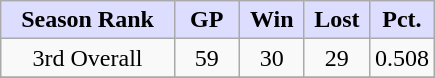<table class="wikitable" border="1">
<tr>
<th style="background:#DDDDFF;" width="40%"><strong> Season Rank </strong></th>
<th style="background:#DDDDFF;" width="15%"><strong> GP </strong></th>
<th style="background:#DDDDFF;" width="15%"><strong> Win</strong></th>
<th style="background:#DDDDFF;" width="15%"><strong> Lost </strong></th>
<th style="background:#DDDDFF;" width="15%"><strong> Pct.</strong></th>
</tr>
<tr>
<td align=center>3rd Overall</td>
<td align=center>59</td>
<td align=center>30</td>
<td align=center>29</td>
<td align=center>0.508</td>
</tr>
<tr>
</tr>
</table>
